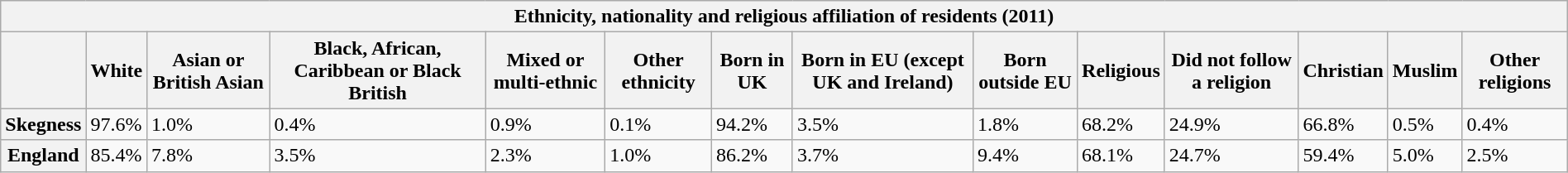<table class="wikitable mw-collapsible mw-collapsed" style="margin-left: auto; margin-right: auto; border: none;">
<tr>
<th colspan=14>Ethnicity, nationality and religious affiliation of residents (2011)</th>
</tr>
<tr>
<th></th>
<th>White</th>
<th>Asian or British Asian</th>
<th>Black, African, Caribbean or Black British</th>
<th>Mixed or multi-ethnic</th>
<th>Other ethnicity</th>
<th>Born in UK</th>
<th>Born in EU (except UK and Ireland)</th>
<th>Born outside EU</th>
<th>Religious</th>
<th>Did not follow a religion</th>
<th>Christian</th>
<th>Muslim</th>
<th>Other religions</th>
</tr>
<tr>
<th>Skegness</th>
<td>97.6%</td>
<td>1.0%</td>
<td>0.4%</td>
<td>0.9%</td>
<td>0.1%</td>
<td>94.2%</td>
<td>3.5%</td>
<td>1.8%</td>
<td>68.2%</td>
<td>24.9%</td>
<td>66.8%</td>
<td>0.5%</td>
<td>0.4%</td>
</tr>
<tr>
<th>England</th>
<td>85.4%</td>
<td>7.8%</td>
<td>3.5%</td>
<td>2.3%</td>
<td>1.0%</td>
<td>86.2%</td>
<td>3.7%</td>
<td>9.4%</td>
<td>68.1%</td>
<td>24.7%</td>
<td>59.4%</td>
<td>5.0%</td>
<td>2.5%</td>
</tr>
</table>
